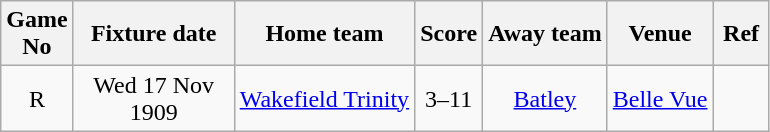<table class="wikitable" style="text-align:center;">
<tr>
<th width=20 abbr="No">Game No</th>
<th width=100 abbr="Date">Fixture date</th>
<th>Home team</th>
<th width=20 abbr="Score">Score</th>
<th>Away team</th>
<th>Venue</th>
<th width=30 abbr="Ref">Ref</th>
</tr>
<tr>
<td>R</td>
<td>Wed 17 Nov 1909</td>
<td><a href='#'>Wakefield Trinity</a></td>
<td>3–11</td>
<td><a href='#'>Batley</a></td>
<td><a href='#'>Belle Vue</a></td>
<td></td>
</tr>
</table>
